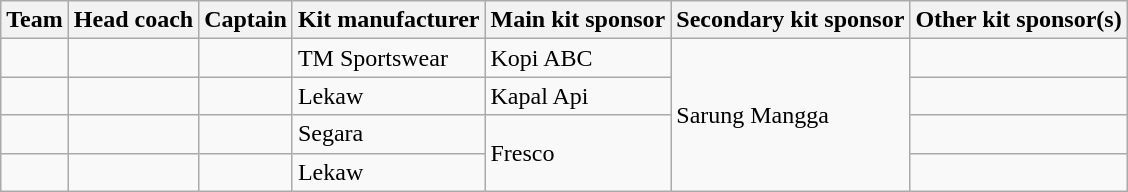<table class="wikitable">
<tr>
<th>Team</th>
<th>Head coach</th>
<th>Captain</th>
<th class="nowrap">Kit manufacturer</th>
<th>Main kit sponsor</th>
<th>Secondary kit sponsor</th>
<th>Other kit sponsor(s)</th>
</tr>
<tr>
<td></td>
<td></td>
<td></td>
<td> TM Sportswear</td>
<td>Kopi ABC</td>
<td rowspan=4>Sarung Mangga</td>
<td></td>
</tr>
<tr>
<td></td>
<td></td>
<td></td>
<td> Lekaw</td>
<td>Kapal Api</td>
<td></td>
</tr>
<tr>
<td></td>
<td></td>
<td></td>
<td> Segara</td>
<td rowspan=2>Fresco</td>
<td></td>
</tr>
<tr>
<td></td>
<td></td>
<td></td>
<td> Lekaw</td>
<td></td>
</tr>
</table>
